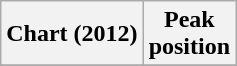<table class="wikitable sortable plainrowheaders" style="text-align:center">
<tr>
<th scope="col">Chart (2012)</th>
<th scope="col">Peak<br> position</th>
</tr>
<tr>
</tr>
</table>
